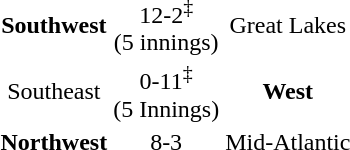<table>
<tr>
<td align=center><strong>Southwest</strong></td>
<td align=center>12-2<sup>‡</sup><br>(5 innings)</td>
<td align=center>Great Lakes</td>
</tr>
<tr>
<td align=center>Southeast</td>
<td align=center>0-11<sup>‡</sup><br>(5 Innings)</td>
<td align=center><strong>West</strong></td>
</tr>
<tr>
<td align=center><strong>Northwest</strong></td>
<td align=center>8-3</td>
<td align=center>Mid-Atlantic</td>
</tr>
<tr>
</tr>
</table>
